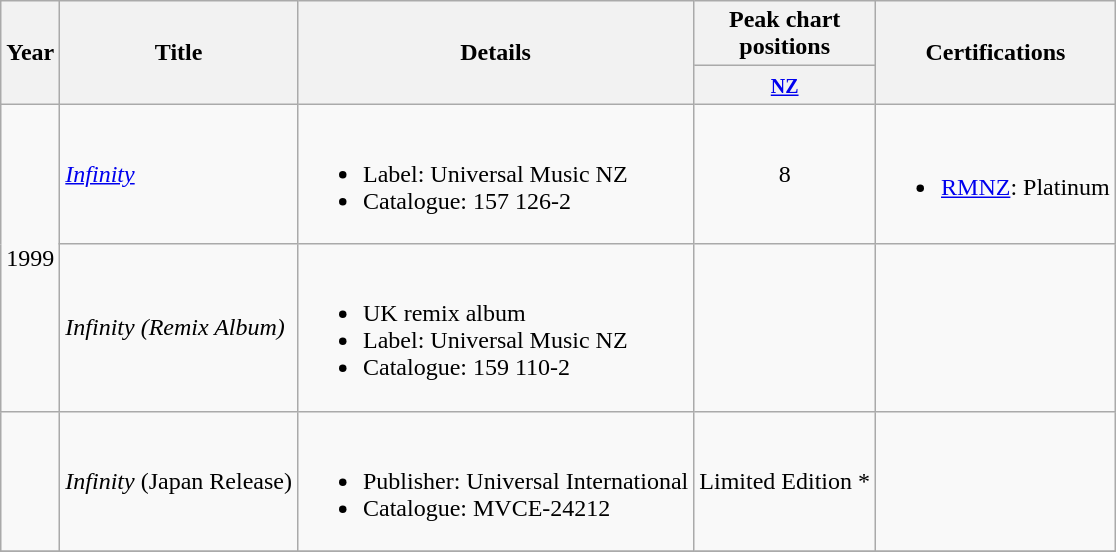<table class="wikitable plainrowheaders">
<tr>
<th rowspan="2">Year</th>
<th rowspan="2">Title</th>
<th rowspan="2">Details</th>
<th>Peak chart<br>positions</th>
<th rowspan="2">Certifications</th>
</tr>
<tr>
<th><small><a href='#'>NZ</a></small></th>
</tr>
<tr>
<td rowspan="2">1999</td>
<td><em><a href='#'>Infinity</a></em></td>
<td><br><ul><li>Label: Universal Music NZ</li><li>Catalogue: 157 126-2</li></ul></td>
<td align="center">8</td>
<td><br><ul><li><a href='#'>RMNZ</a>: Platinum</li></ul></td>
</tr>
<tr>
<td><em>Infinity (Remix Album)</em></td>
<td><br><ul><li>UK remix album</li><li>Label: Universal Music NZ</li><li>Catalogue: 159 110-2</li></ul></td>
<td></td>
<td></td>
</tr>
<tr>
<td></td>
<td><em>Infinity</em> (Japan Release)</td>
<td><br><ul><li>Publisher: Universal International</li><li>Catalogue: MVCE-24212</li></ul></td>
<td>Limited Edition *</td>
<td></td>
</tr>
<tr>
</tr>
</table>
